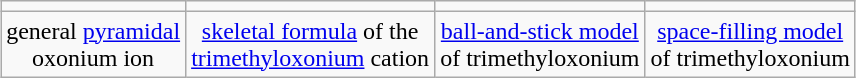<table class="wikitable" style="margin:1em auto; text-align:center;">
<tr>
<td></td>
<td></td>
<td></td>
<td></td>
</tr>
<tr>
<td>general <a href='#'>pyramidal</a><br>oxonium ion</td>
<td><a href='#'>skeletal formula</a> of the<br><a href='#'>trimethyloxonium</a> cation</td>
<td><a href='#'>ball-and-stick model</a><br>of trimethyloxonium</td>
<td><a href='#'>space-filling model</a><br>of trimethyloxonium</td>
</tr>
</table>
